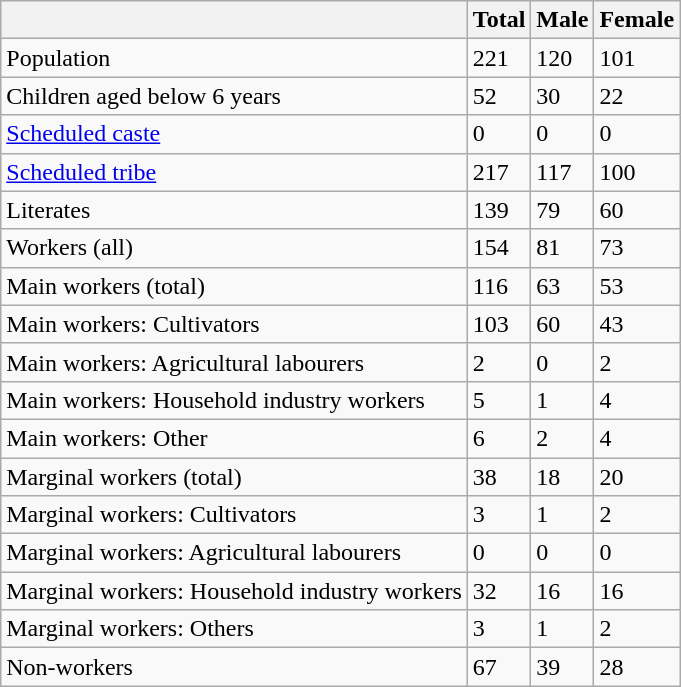<table class="wikitable sortable">
<tr>
<th></th>
<th>Total</th>
<th>Male</th>
<th>Female</th>
</tr>
<tr>
<td>Population</td>
<td>221</td>
<td>120</td>
<td>101</td>
</tr>
<tr>
<td>Children aged below 6 years</td>
<td>52</td>
<td>30</td>
<td>22</td>
</tr>
<tr>
<td><a href='#'>Scheduled caste</a></td>
<td>0</td>
<td>0</td>
<td>0</td>
</tr>
<tr>
<td><a href='#'>Scheduled tribe</a></td>
<td>217</td>
<td>117</td>
<td>100</td>
</tr>
<tr>
<td>Literates</td>
<td>139</td>
<td>79</td>
<td>60</td>
</tr>
<tr>
<td>Workers (all)</td>
<td>154</td>
<td>81</td>
<td>73</td>
</tr>
<tr>
<td>Main workers (total)</td>
<td>116</td>
<td>63</td>
<td>53</td>
</tr>
<tr>
<td>Main workers: Cultivators</td>
<td>103</td>
<td>60</td>
<td>43</td>
</tr>
<tr>
<td>Main workers: Agricultural labourers</td>
<td>2</td>
<td>0</td>
<td>2</td>
</tr>
<tr>
<td>Main workers: Household industry workers</td>
<td>5</td>
<td>1</td>
<td>4</td>
</tr>
<tr>
<td>Main workers: Other</td>
<td>6</td>
<td>2</td>
<td>4</td>
</tr>
<tr>
<td>Marginal workers (total)</td>
<td>38</td>
<td>18</td>
<td>20</td>
</tr>
<tr>
<td>Marginal workers: Cultivators</td>
<td>3</td>
<td>1</td>
<td>2</td>
</tr>
<tr>
<td>Marginal workers: Agricultural labourers</td>
<td>0</td>
<td>0</td>
<td>0</td>
</tr>
<tr>
<td>Marginal workers: Household industry workers</td>
<td>32</td>
<td>16</td>
<td>16</td>
</tr>
<tr>
<td>Marginal workers: Others</td>
<td>3</td>
<td>1</td>
<td>2</td>
</tr>
<tr>
<td>Non-workers</td>
<td>67</td>
<td>39</td>
<td>28</td>
</tr>
</table>
